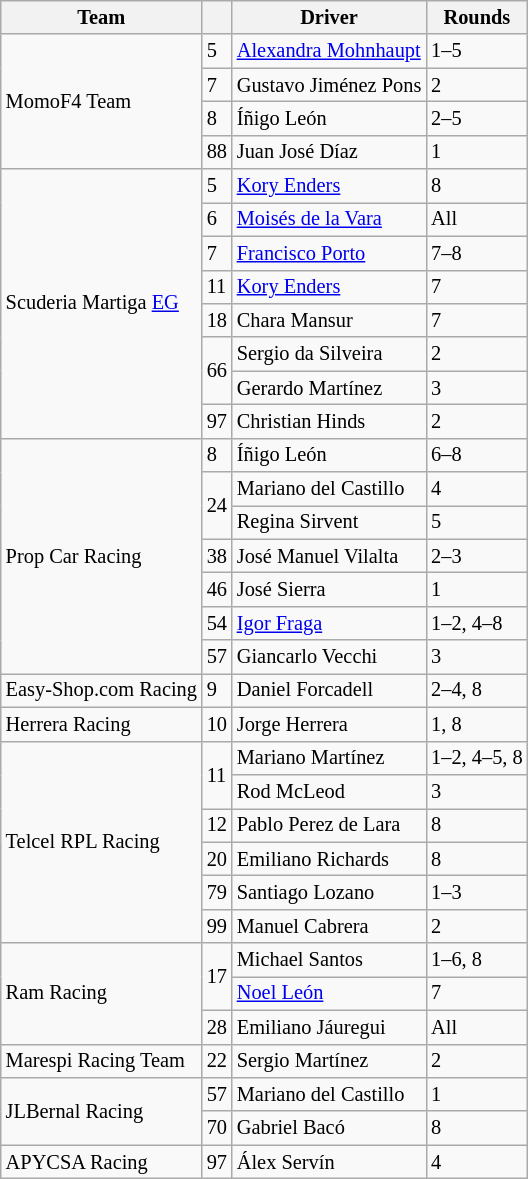<table class="wikitable" style="font-size: 85%">
<tr>
<th>Team</th>
<th></th>
<th>Driver</th>
<th>Rounds</th>
</tr>
<tr>
<td rowspan=4> MomoF4 Team</td>
<td>5</td>
<td> <a href='#'>Alexandra Mohnhaupt</a></td>
<td>1–5</td>
</tr>
<tr>
<td>7</td>
<td nowrap> Gustavo Jiménez Pons</td>
<td>2</td>
</tr>
<tr>
<td>8</td>
<td> Íñigo León</td>
<td>2–5</td>
</tr>
<tr>
<td>88</td>
<td> Juan José Díaz</td>
<td>1</td>
</tr>
<tr>
<td rowspan=8> Scuderia Martiga <a href='#'>EG</a></td>
<td>5</td>
<td> <a href='#'>Kory Enders</a></td>
<td>8</td>
</tr>
<tr>
<td>6</td>
<td> <a href='#'>Moisés de la Vara</a></td>
<td>All</td>
</tr>
<tr>
<td>7</td>
<td> <a href='#'>Francisco Porto</a></td>
<td>7–8</td>
</tr>
<tr>
<td>11</td>
<td> <a href='#'>Kory Enders</a></td>
<td>7</td>
</tr>
<tr>
<td>18</td>
<td> Chara Mansur</td>
<td>7</td>
</tr>
<tr>
<td rowspan=2>66</td>
<td> Sergio da Silveira</td>
<td>2</td>
</tr>
<tr>
<td> Gerardo Martínez</td>
<td>3</td>
</tr>
<tr>
<td>97</td>
<td> Christian Hinds</td>
<td>2</td>
</tr>
<tr>
<td rowspan=7> Prop Car Racing</td>
<td>8</td>
<td> Íñigo León</td>
<td>6–8</td>
</tr>
<tr>
<td rowspan=2>24</td>
<td> Mariano del Castillo</td>
<td>4</td>
</tr>
<tr>
<td> Regina Sirvent</td>
<td>5</td>
</tr>
<tr>
<td>38</td>
<td> José Manuel Vilalta</td>
<td>2–3</td>
</tr>
<tr>
<td>46</td>
<td> José Sierra</td>
<td>1</td>
</tr>
<tr>
<td>54</td>
<td> <a href='#'>Igor Fraga</a></td>
<td>1–2, 4–8</td>
</tr>
<tr>
<td>57</td>
<td> Giancarlo Vecchi</td>
<td>3</td>
</tr>
<tr>
<td rowspan=1> Easy-Shop.com Racing</td>
<td>9</td>
<td> Daniel Forcadell</td>
<td>2–4, 8</td>
</tr>
<tr>
<td> Herrera Racing</td>
<td>10</td>
<td> Jorge Herrera</td>
<td>1, 8</td>
</tr>
<tr>
<td rowspan=6> Telcel RPL Racing</td>
<td rowspan=2>11</td>
<td> Mariano Martínez</td>
<td>1–2, 4–5, 8</td>
</tr>
<tr>
<td> Rod McLeod</td>
<td>3</td>
</tr>
<tr>
<td>12</td>
<td> Pablo Perez de Lara</td>
<td>8</td>
</tr>
<tr>
<td>20</td>
<td> Emiliano Richards</td>
<td>8</td>
</tr>
<tr>
<td>79</td>
<td> Santiago Lozano</td>
<td>1–3</td>
</tr>
<tr>
<td>99</td>
<td> Manuel Cabrera</td>
<td>2</td>
</tr>
<tr>
<td rowspan=3> Ram Racing</td>
<td rowspan=2>17</td>
<td> Michael Santos</td>
<td>1–6, 8</td>
</tr>
<tr>
<td> <a href='#'>Noel León</a></td>
<td>7</td>
</tr>
<tr>
<td>28</td>
<td> Emiliano Jáuregui</td>
<td>All</td>
</tr>
<tr>
<td rowspan=1> Marespi Racing Team</td>
<td>22</td>
<td> Sergio Martínez</td>
<td>2</td>
</tr>
<tr>
<td rowspan=2> JLBernal Racing</td>
<td>57</td>
<td> Mariano del Castillo</td>
<td>1</td>
</tr>
<tr>
<td>70</td>
<td> Gabriel Bacó</td>
<td>8</td>
</tr>
<tr>
<td> APYCSA Racing</td>
<td>97</td>
<td> Álex Servín</td>
<td>4</td>
</tr>
</table>
